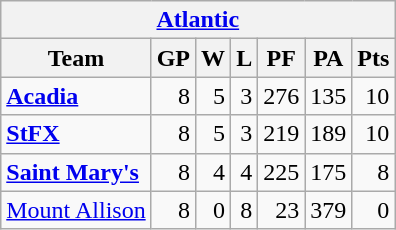<table class="wikitable" align="left">
<tr>
<th colspan="7"><a href='#'>Atlantic</a></th>
</tr>
<tr>
<th>Team</th>
<th>GP</th>
<th>W</th>
<th>L</th>
<th>PF</th>
<th>PA</th>
<th>Pts</th>
</tr>
<tr align="right">
<td align="left"><strong><a href='#'>Acadia</a></strong></td>
<td>8</td>
<td>5</td>
<td>3</td>
<td>276</td>
<td>135</td>
<td>10</td>
</tr>
<tr align="right">
<td align="left"><strong><a href='#'>StFX</a></strong></td>
<td>8</td>
<td>5</td>
<td>3</td>
<td>219</td>
<td>189</td>
<td>10</td>
</tr>
<tr align="right">
<td align="left"><strong><a href='#'>Saint Mary's</a></strong></td>
<td>8</td>
<td>4</td>
<td>4</td>
<td>225</td>
<td>175</td>
<td>8</td>
</tr>
<tr align="right">
<td align="left"><a href='#'>Mount Allison</a></td>
<td>8</td>
<td>0</td>
<td>8</td>
<td>23</td>
<td>379</td>
<td>0</td>
</tr>
</table>
